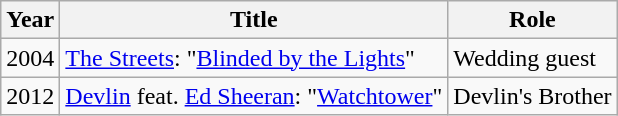<table class="wikitable sortable">
<tr>
<th>Year</th>
<th>Title</th>
<th>Role</th>
</tr>
<tr>
<td>2004</td>
<td><a href='#'>The Streets</a>: "<a href='#'>Blinded by the Lights</a>"</td>
<td>Wedding guest</td>
</tr>
<tr>
<td>2012</td>
<td><a href='#'>Devlin</a> feat. <a href='#'>Ed Sheeran</a>: "<a href='#'>Watchtower</a>"</td>
<td>Devlin's Brother</td>
</tr>
</table>
